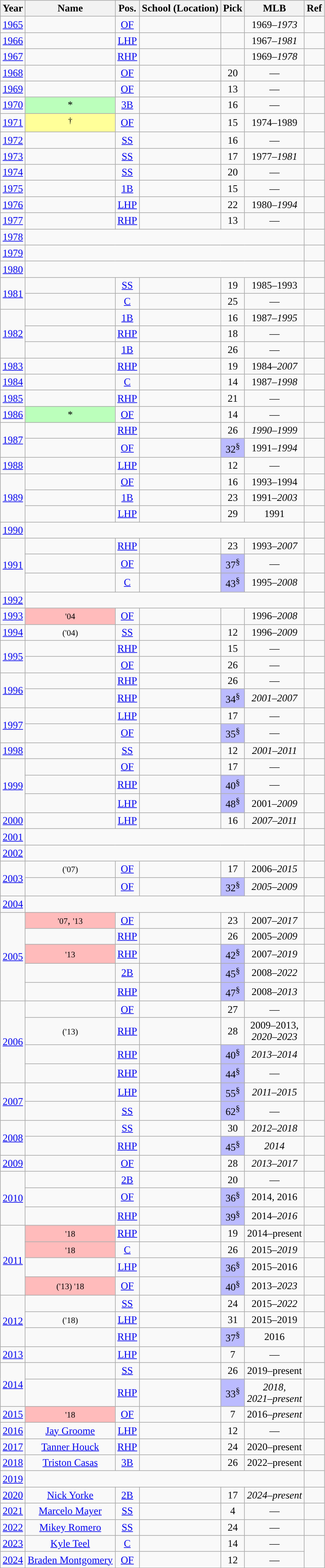<table class="wikitable sortable" style="text-align:center;">
<tr>
<th>Year</th>
<th>Name</th>
<th>Pos.</th>
<th>School (Location)</th>
<th>Pick</th>
<th>MLB</th>
<th class="unsortable">Ref</th>
</tr>
<tr>
<td><a href='#'>1965</a></td>
<td></td>
<td><a href='#'>OF</a></td>
<td></td>
<td></td>
<td>1969–<em>1973</em></td>
<td></td>
</tr>
<tr>
<td><a href='#'>1966</a></td>
<td></td>
<td><a href='#'>LHP</a></td>
<td></td>
<td></td>
<td>1967–<em>1981</em></td>
<td></td>
</tr>
<tr>
<td><a href='#'>1967</a></td>
<td></td>
<td><a href='#'>RHP</a></td>
<td></td>
<td></td>
<td>1969–<em>1978</em></td>
<td></td>
</tr>
<tr>
<td><a href='#'>1968</a></td>
<td></td>
<td><a href='#'>OF</a></td>
<td></td>
<td>20</td>
<td>—</td>
<td></td>
</tr>
<tr>
<td><a href='#'>1969</a></td>
<td></td>
<td><a href='#'>OF</a></td>
<td></td>
<td>13</td>
<td>—</td>
<td></td>
</tr>
<tr>
<td><a href='#'>1970</a></td>
<td style="background:#bfb;">*</td>
<td><a href='#'>3B</a></td>
<td></td>
<td>16</td>
<td>—</td>
<td></td>
</tr>
<tr>
<td><a href='#'>1971</a></td>
<td style="background:#ff9;"><sup>†</sup></td>
<td><a href='#'>OF</a></td>
<td></td>
<td>15</td>
<td>1974–1989</td>
<td></td>
</tr>
<tr>
<td><a href='#'>1972</a></td>
<td></td>
<td><a href='#'>SS</a></td>
<td></td>
<td>16</td>
<td>—</td>
<td></td>
</tr>
<tr>
<td><a href='#'>1973</a></td>
<td></td>
<td><a href='#'>SS</a></td>
<td></td>
<td>17</td>
<td>1977–<em>1981</em></td>
<td></td>
</tr>
<tr>
<td><a href='#'>1974</a></td>
<td></td>
<td><a href='#'>SS</a></td>
<td></td>
<td>20</td>
<td>—</td>
<td></td>
</tr>
<tr>
<td><a href='#'>1975</a></td>
<td></td>
<td><a href='#'>1B</a></td>
<td></td>
<td>15</td>
<td>—</td>
<td></td>
</tr>
<tr>
<td><a href='#'>1976</a></td>
<td></td>
<td><a href='#'>LHP</a></td>
<td></td>
<td>22</td>
<td>1980–<em>1994</em></td>
<td></td>
</tr>
<tr>
<td><a href='#'>1977</a></td>
<td></td>
<td><a href='#'>RHP</a></td>
<td></td>
<td>13</td>
<td>—</td>
<td></td>
</tr>
<tr>
<td><a href='#'>1978</a></td>
<td colspan="5"></td>
<td></td>
</tr>
<tr>
<td><a href='#'>1979</a></td>
<td colspan="5"></td>
<td></td>
</tr>
<tr>
<td><a href='#'>1980</a></td>
<td colspan="5"></td>
<td></td>
</tr>
<tr>
<td rowspan=2><a href='#'>1981</a></td>
<td></td>
<td><a href='#'>SS</a></td>
<td></td>
<td>19</td>
<td>1985–1993</td>
<td></td>
</tr>
<tr>
<td></td>
<td><a href='#'>C</a></td>
<td></td>
<td>25</td>
<td>—</td>
<td></td>
</tr>
<tr>
<td rowspan=3><a href='#'>1982</a></td>
<td></td>
<td><a href='#'>1B</a></td>
<td></td>
<td>16</td>
<td>1987–<em>1995</em></td>
<td></td>
</tr>
<tr>
<td></td>
<td><a href='#'>RHP</a></td>
<td></td>
<td>18</td>
<td>—</td>
<td></td>
</tr>
<tr>
<td></td>
<td><a href='#'>1B</a></td>
<td></td>
<td>26</td>
<td>—</td>
<td></td>
</tr>
<tr>
<td><a href='#'>1983</a></td>
<td></td>
<td><a href='#'>RHP</a></td>
<td></td>
<td>19</td>
<td>1984–<em>2007</em></td>
<td></td>
</tr>
<tr>
<td><a href='#'>1984</a></td>
<td></td>
<td><a href='#'>C</a></td>
<td></td>
<td>14</td>
<td>1987–<em>1998</em></td>
<td></td>
</tr>
<tr>
<td><a href='#'>1985</a></td>
<td></td>
<td><a href='#'>RHP</a></td>
<td></td>
<td>21</td>
<td>—</td>
<td></td>
</tr>
<tr>
<td><a href='#'>1986</a></td>
<td style="background:#bfb;">*</td>
<td><a href='#'>OF</a></td>
<td></td>
<td>14</td>
<td>—</td>
<td></td>
</tr>
<tr>
<td rowspan=2><a href='#'>1987</a></td>
<td></td>
<td><a href='#'>RHP</a></td>
<td></td>
<td>26</td>
<td><em>1990</em>–<em>1999</em></td>
<td></td>
</tr>
<tr>
<td></td>
<td><a href='#'>OF</a></td>
<td></td>
<td style="background:#bbf;">32<sup>§</sup></td>
<td>1991–<em>1994</em></td>
<td></td>
</tr>
<tr>
<td><a href='#'>1988</a></td>
<td></td>
<td><a href='#'>LHP</a></td>
<td></td>
<td>12</td>
<td>—</td>
<td></td>
</tr>
<tr>
<td rowspan=3><a href='#'>1989</a></td>
<td></td>
<td><a href='#'>OF</a></td>
<td></td>
<td>16</td>
<td>1993–1994</td>
<td></td>
</tr>
<tr>
<td></td>
<td><a href='#'>1B</a></td>
<td></td>
<td>23</td>
<td>1991–<em>2003</em></td>
<td></td>
</tr>
<tr>
<td></td>
<td><a href='#'>LHP</a></td>
<td></td>
<td>29</td>
<td>1991</td>
<td></td>
</tr>
<tr>
<td><a href='#'>1990</a></td>
<td colspan="5"></td>
<td></td>
</tr>
<tr>
<td rowspan=3><a href='#'>1991</a></td>
<td></td>
<td><a href='#'>RHP</a></td>
<td></td>
<td>23</td>
<td>1993–<em>2007</em></td>
<td></td>
</tr>
<tr>
<td></td>
<td><a href='#'>OF</a></td>
<td></td>
<td style="background:#bbf;">37<sup>§</sup></td>
<td>—</td>
<td></td>
</tr>
<tr>
<td></td>
<td><a href='#'>C</a></td>
<td></td>
<td style="background:#bbf;">43<sup>§</sup></td>
<td>1995–<em>2008</em></td>
<td></td>
</tr>
<tr>
<td><a href='#'>1992</a></td>
<td colspan="5"></td>
<td></td>
</tr>
<tr>
<td><a href='#'>1993</a></td>
<td style="background:#fbb;"> <small>'04</small></td>
<td><a href='#'>OF</a></td>
<td></td>
<td></td>
<td>1996–<em>2008</em></td>
<td></td>
</tr>
<tr>
<td><a href='#'>1994</a></td>
<td> <small>('04)</small></td>
<td><a href='#'>SS</a></td>
<td></td>
<td>12</td>
<td>1996–<em>2009</em></td>
<td></td>
</tr>
<tr>
<td rowspan=2><a href='#'>1995</a></td>
<td></td>
<td><a href='#'>RHP</a></td>
<td></td>
<td>15</td>
<td>—</td>
<td></td>
</tr>
<tr>
<td></td>
<td><a href='#'>OF</a></td>
<td></td>
<td>26</td>
<td>—</td>
<td></td>
</tr>
<tr>
<td rowspan=2><a href='#'>1996</a></td>
<td></td>
<td><a href='#'>RHP</a></td>
<td></td>
<td>26</td>
<td>—</td>
<td></td>
</tr>
<tr>
<td></td>
<td><a href='#'>RHP</a></td>
<td></td>
<td style="background:#bbf;">34<sup>§</sup></td>
<td><em>2001</em>–<em>2007</em></td>
<td></td>
</tr>
<tr>
<td rowspan=2><a href='#'>1997</a></td>
<td></td>
<td><a href='#'>LHP</a></td>
<td></td>
<td>17</td>
<td>—</td>
<td></td>
</tr>
<tr>
<td></td>
<td><a href='#'>OF</a></td>
<td></td>
<td style="background:#bbf;">35<sup>§</sup></td>
<td>—</td>
<td></td>
</tr>
<tr>
<td><a href='#'>1998</a></td>
<td></td>
<td><a href='#'>SS</a></td>
<td></td>
<td>12</td>
<td><em>2001</em>–<em>2011</em></td>
<td></td>
</tr>
<tr>
<td rowspan=3><a href='#'>1999</a></td>
<td></td>
<td><a href='#'>OF</a></td>
<td></td>
<td>17</td>
<td>—</td>
<td></td>
</tr>
<tr>
<td></td>
<td><a href='#'>RHP</a></td>
<td></td>
<td style="background:#bbf;">40<sup>§</sup></td>
<td>—</td>
<td></td>
</tr>
<tr>
<td></td>
<td><a href='#'>LHP</a></td>
<td></td>
<td style="background:#bbf;">48<sup>§</sup></td>
<td>2001–<em>2009</em></td>
<td></td>
</tr>
<tr>
<td><a href='#'>2000</a></td>
<td></td>
<td><a href='#'>LHP</a></td>
<td></td>
<td>16</td>
<td><em>2007</em>–<em>2011</em></td>
<td></td>
</tr>
<tr>
<td><a href='#'>2001</a></td>
<td colspan="5"></td>
<td></td>
</tr>
<tr>
<td><a href='#'>2002</a></td>
<td colspan="5"></td>
<td></td>
</tr>
<tr>
<td rowspan=2><a href='#'>2003</a></td>
<td> <small>('07)</small></td>
<td><a href='#'>OF</a></td>
<td></td>
<td>17</td>
<td>2006–<em>2015</em></td>
<td></td>
</tr>
<tr>
<td></td>
<td><a href='#'>OF</a></td>
<td></td>
<td style="background:#bbf;">32<sup>§</sup></td>
<td><em>2005</em>–<em>2009</em></td>
<td></td>
</tr>
<tr>
<td><a href='#'>2004</a></td>
<td colspan="5"></td>
<td></td>
</tr>
<tr>
<td rowspan=5><a href='#'>2005</a></td>
<td style="background:#fbb;"> <small>'07</small>, <small>'13</small></td>
<td><a href='#'>OF</a></td>
<td></td>
<td>23</td>
<td>2007–<em>2017</em></td>
<td></td>
</tr>
<tr>
<td></td>
<td><a href='#'>RHP</a></td>
<td></td>
<td>26</td>
<td>2005–<em>2009</em></td>
<td></td>
</tr>
<tr>
<td style="background:#fbb;"> <small>'13</small></td>
<td><a href='#'>RHP</a></td>
<td></td>
<td style="background:#bbf;">42<sup>§</sup></td>
<td>2007–<em>2019</em></td>
<td></td>
</tr>
<tr>
<td></td>
<td><a href='#'>2B</a></td>
<td></td>
<td style="background:#bbf;">45<sup>§</sup></td>
<td>2008–<em>2022</em></td>
<td></td>
</tr>
<tr>
<td></td>
<td><a href='#'>RHP</a></td>
<td></td>
<td style="background:#bbf;">47<sup>§</sup></td>
<td>2008–<em>2013</em></td>
<td></td>
</tr>
<tr>
<td rowspan=4><a href='#'>2006</a></td>
<td></td>
<td><a href='#'>OF</a></td>
<td></td>
<td>27</td>
<td>—</td>
<td></td>
</tr>
<tr>
<td> <small>('13)</small></td>
<td><a href='#'>RHP</a></td>
<td></td>
<td>28</td>
<td>2009–2013,<br><em>2020–2023</em></td>
<td></td>
</tr>
<tr>
<td></td>
<td><a href='#'>RHP</a></td>
<td></td>
<td style="background:#bbf;">40<sup>§</sup></td>
<td><em>2013</em>–<em>2014</em></td>
<td></td>
</tr>
<tr>
<td></td>
<td><a href='#'>RHP</a></td>
<td></td>
<td style="background:#bbf;">44<sup>§</sup></td>
<td>—</td>
<td></td>
</tr>
<tr>
<td rowspan=2><a href='#'>2007</a></td>
<td></td>
<td><a href='#'>LHP</a></td>
<td></td>
<td style="background:#bbf;">55<sup>§</sup></td>
<td><em>2011</em>–<em>2015</em></td>
<td></td>
</tr>
<tr>
<td></td>
<td><a href='#'>SS</a></td>
<td></td>
<td style="background:#bbf;">62<sup>§</sup></td>
<td>—</td>
<td></td>
</tr>
<tr>
<td rowspan=2><a href='#'>2008</a></td>
<td></td>
<td><a href='#'>SS</a></td>
<td></td>
<td>30</td>
<td><em>2012</em>–<em>2018</em></td>
<td></td>
</tr>
<tr>
<td></td>
<td><a href='#'>RHP</a></td>
<td></td>
<td style="background:#bbf;">45<sup>§</sup></td>
<td><em>2014</em></td>
<td></td>
</tr>
<tr>
<td><a href='#'>2009</a></td>
<td></td>
<td><a href='#'>OF</a></td>
<td></td>
<td>28</td>
<td><em>2013</em>–<em>2017</em></td>
<td></td>
</tr>
<tr>
<td rowspan=3><a href='#'>2010</a></td>
<td></td>
<td><a href='#'>2B</a></td>
<td></td>
<td>20</td>
<td>—</td>
<td></td>
</tr>
<tr>
<td></td>
<td><a href='#'>OF</a></td>
<td></td>
<td style="background:#bbf;">36<sup>§</sup></td>
<td>2014, 2016</td>
<td></td>
</tr>
<tr>
<td></td>
<td><a href='#'>RHP</a></td>
<td></td>
<td style="background:#bbf;">39<sup>§</sup></td>
<td>2014–<em>2016</em></td>
<td></td>
</tr>
<tr>
<td rowspan=4><a href='#'>2011</a></td>
<td style="background:#fbb;"> <small>'18</small></td>
<td><a href='#'>RHP</a></td>
<td></td>
<td>19</td>
<td>2014–present</td>
<td></td>
</tr>
<tr>
<td style="background:#fbb;"> <small>'18</small></td>
<td><a href='#'>C</a></td>
<td></td>
<td>26</td>
<td>2015–<em>2019</em></td>
<td></td>
</tr>
<tr>
<td></td>
<td><a href='#'>LHP</a></td>
<td></td>
<td style="background:#bbf;">36<sup>§</sup></td>
<td>2015–2016</td>
<td></td>
</tr>
<tr>
<td style="background:#fbb;"> <small>('13) '18</small></td>
<td><a href='#'>OF</a></td>
<td></td>
<td style="background:#bbf;">40<sup>§</sup></td>
<td>2013–<em>2023</em></td>
<td></td>
</tr>
<tr>
<td rowspan=3><a href='#'>2012</a></td>
<td></td>
<td><a href='#'>SS</a></td>
<td></td>
<td>24</td>
<td>2015–<em>2022</em></td>
<td></td>
</tr>
<tr>
<td> <small>('18)</small></td>
<td><a href='#'>LHP</a></td>
<td></td>
<td>31</td>
<td>2015–2019</td>
<td></td>
</tr>
<tr>
<td></td>
<td><a href='#'>RHP</a></td>
<td></td>
<td style="background:#bbf;">37<sup>§</sup></td>
<td>2016</td>
<td></td>
</tr>
<tr>
<td><a href='#'>2013</a></td>
<td></td>
<td><a href='#'>LHP</a></td>
<td></td>
<td>7</td>
<td>—</td>
<td></td>
</tr>
<tr>
<td rowspan=2><a href='#'>2014</a></td>
<td></td>
<td><a href='#'>SS</a></td>
<td></td>
<td>26</td>
<td>2019–present</td>
<td></td>
</tr>
<tr>
<td></td>
<td><a href='#'>RHP</a></td>
<td></td>
<td style="background:#bbf;">33<sup>§</sup></td>
<td><em>2018,<br>2021–present</em></td>
<td></td>
</tr>
<tr>
<td><a href='#'>2015</a></td>
<td style="background:#fbb;"> <small>'18</small></td>
<td><a href='#'>OF</a></td>
<td></td>
<td>7</td>
<td>2016–<em>present</em></td>
<td></td>
</tr>
<tr>
<td><a href='#'>2016</a></td>
<td><a href='#'>Jay Groome</a></td>
<td><a href='#'>LHP</a></td>
<td></td>
<td>12</td>
<td>—</td>
<td></td>
</tr>
<tr>
<td><a href='#'>2017</a></td>
<td><a href='#'>Tanner Houck</a></td>
<td><a href='#'>RHP</a></td>
<td></td>
<td>24</td>
<td>2020–present</td>
<td></td>
</tr>
<tr>
<td><a href='#'>2018</a></td>
<td><a href='#'>Triston Casas</a></td>
<td><a href='#'>3B</a></td>
<td></td>
<td>26</td>
<td>2022–present</td>
<td></td>
</tr>
<tr>
<td><a href='#'>2019</a></td>
<td colspan="5"></td>
<td></td>
</tr>
<tr>
<td><a href='#'>2020</a></td>
<td><a href='#'>Nick Yorke</a></td>
<td><a href='#'>2B</a></td>
<td></td>
<td>17</td>
<td><em>2024–present</em></td>
<td></td>
</tr>
<tr>
<td><a href='#'>2021</a></td>
<td><a href='#'>Marcelo Mayer</a></td>
<td><a href='#'>SS</a></td>
<td></td>
<td>4</td>
<td>—</td>
<td></td>
</tr>
<tr>
<td><a href='#'>2022</a></td>
<td><a href='#'>Mikey Romero</a></td>
<td><a href='#'>SS</a></td>
<td></td>
<td>24</td>
<td>—</td>
<td></td>
</tr>
<tr>
<td><a href='#'>2023</a></td>
<td><a href='#'>Kyle Teel</a></td>
<td><a href='#'>C</a></td>
<td></td>
<td>14</td>
<td>—</td>
</tr>
<tr>
<td><a href='#'>2024</a></td>
<td><a href='#'>Braden Montgomery</a></td>
<td><a href='#'>OF</a></td>
<td></td>
<td>12</td>
<td>—</td>
</tr>
</table>
